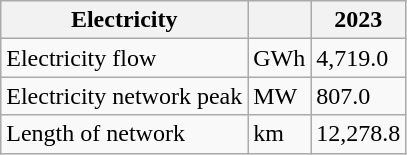<table class="wikitable">
<tr>
<th>Electricity</th>
<th></th>
<th>2023</th>
</tr>
<tr>
<td>Electricity flow</td>
<td>GWh</td>
<td>4,719.0</td>
</tr>
<tr>
<td>Electricity network peak</td>
<td>MW</td>
<td>807.0</td>
</tr>
<tr>
<td>Length of network</td>
<td>km</td>
<td>12,278.8</td>
</tr>
</table>
